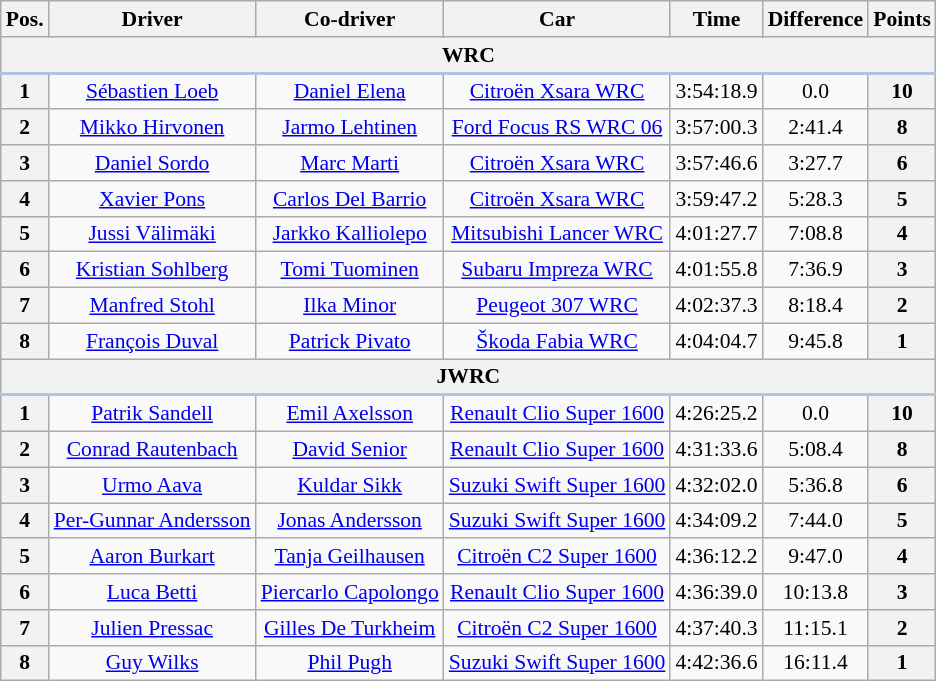<table class="wikitable" style="text-align: center; font-size: 90%; max-width: 950px;">
<tr>
<th>Pos.</th>
<th>Driver</th>
<th>Co-driver</th>
<th>Car</th>
<th>Time</th>
<th>Difference</th>
<th>Points</th>
</tr>
<tr>
<th colspan="7" style="border-bottom: 2px solid LightSteelBlue;">WRC</th>
</tr>
<tr>
<th>1</th>
<td> <a href='#'>Sébastien Loeb</a></td>
<td> <a href='#'>Daniel Elena</a></td>
<td><a href='#'>Citroën Xsara WRC</a></td>
<td>3:54:18.9</td>
<td>0.0</td>
<th>10</th>
</tr>
<tr>
<th>2</th>
<td> <a href='#'>Mikko Hirvonen</a></td>
<td> <a href='#'>Jarmo Lehtinen</a></td>
<td><a href='#'>Ford Focus RS WRC 06</a></td>
<td>3:57:00.3</td>
<td>2:41.4</td>
<th>8</th>
</tr>
<tr>
<th>3</th>
<td> <a href='#'>Daniel Sordo</a></td>
<td> <a href='#'>Marc Marti</a></td>
<td><a href='#'>Citroën Xsara WRC</a></td>
<td>3:57:46.6</td>
<td>3:27.7</td>
<th>6</th>
</tr>
<tr>
<th>4</th>
<td> <a href='#'>Xavier Pons</a></td>
<td> <a href='#'>Carlos Del Barrio</a></td>
<td><a href='#'>Citroën Xsara WRC</a></td>
<td>3:59:47.2</td>
<td>5:28.3</td>
<th>5</th>
</tr>
<tr>
<th>5</th>
<td> <a href='#'>Jussi Välimäki</a></td>
<td> <a href='#'>Jarkko Kalliolepo</a></td>
<td><a href='#'>Mitsubishi Lancer WRC</a></td>
<td>4:01:27.7</td>
<td>7:08.8</td>
<th>4</th>
</tr>
<tr>
<th>6</th>
<td> <a href='#'>Kristian Sohlberg</a></td>
<td> <a href='#'>Tomi Tuominen</a></td>
<td><a href='#'>Subaru Impreza WRC</a></td>
<td>4:01:55.8</td>
<td>7:36.9</td>
<th>3</th>
</tr>
<tr>
<th>7</th>
<td> <a href='#'>Manfred Stohl</a></td>
<td> <a href='#'>Ilka Minor</a></td>
<td><a href='#'>Peugeot 307 WRC</a></td>
<td>4:02:37.3</td>
<td>8:18.4</td>
<th>2</th>
</tr>
<tr>
<th>8</th>
<td> <a href='#'>François Duval</a></td>
<td> <a href='#'>Patrick Pivato</a></td>
<td><a href='#'>Škoda Fabia WRC</a></td>
<td>4:04:04.7</td>
<td>9:45.8</td>
<th>1</th>
</tr>
<tr>
<th colspan="7" style="border-bottom: 2px solid LightSteelBlue;">JWRC</th>
</tr>
<tr>
<th>1</th>
<td> <a href='#'>Patrik Sandell</a></td>
<td> <a href='#'>Emil Axelsson</a></td>
<td><a href='#'>Renault Clio Super 1600</a></td>
<td>4:26:25.2</td>
<td>0.0</td>
<th>10</th>
</tr>
<tr>
<th>2</th>
<td> <a href='#'>Conrad Rautenbach</a></td>
<td> <a href='#'>David Senior</a></td>
<td><a href='#'>Renault Clio Super 1600</a></td>
<td>4:31:33.6</td>
<td>5:08.4</td>
<th>8</th>
</tr>
<tr>
<th>3</th>
<td> <a href='#'>Urmo Aava</a></td>
<td> <a href='#'>Kuldar Sikk</a></td>
<td><a href='#'>Suzuki Swift Super 1600</a></td>
<td>4:32:02.0</td>
<td>5:36.8</td>
<th>6</th>
</tr>
<tr>
<th>4</th>
<td> <a href='#'>Per-Gunnar Andersson</a></td>
<td> <a href='#'>Jonas Andersson</a></td>
<td><a href='#'>Suzuki Swift Super 1600</a></td>
<td>4:34:09.2</td>
<td>7:44.0</td>
<th>5</th>
</tr>
<tr>
<th>5</th>
<td> <a href='#'>Aaron Burkart</a></td>
<td> <a href='#'>Tanja Geilhausen</a></td>
<td><a href='#'>Citroën C2 Super 1600</a></td>
<td>4:36:12.2</td>
<td>9:47.0</td>
<th>4</th>
</tr>
<tr>
<th>6</th>
<td> <a href='#'>Luca Betti</a></td>
<td> <a href='#'>Piercarlo Capolongo</a></td>
<td><a href='#'>Renault Clio Super 1600</a></td>
<td>4:36:39.0</td>
<td>10:13.8</td>
<th>3</th>
</tr>
<tr>
<th>7</th>
<td> <a href='#'>Julien Pressac</a></td>
<td> <a href='#'>Gilles De Turkheim</a></td>
<td><a href='#'>Citroën C2 Super 1600</a></td>
<td>4:37:40.3</td>
<td>11:15.1</td>
<th>2</th>
</tr>
<tr>
<th>8</th>
<td> <a href='#'>Guy Wilks</a></td>
<td> <a href='#'>Phil Pugh</a></td>
<td><a href='#'>Suzuki Swift Super 1600</a></td>
<td>4:42:36.6</td>
<td>16:11.4</td>
<th>1</th>
</tr>
</table>
